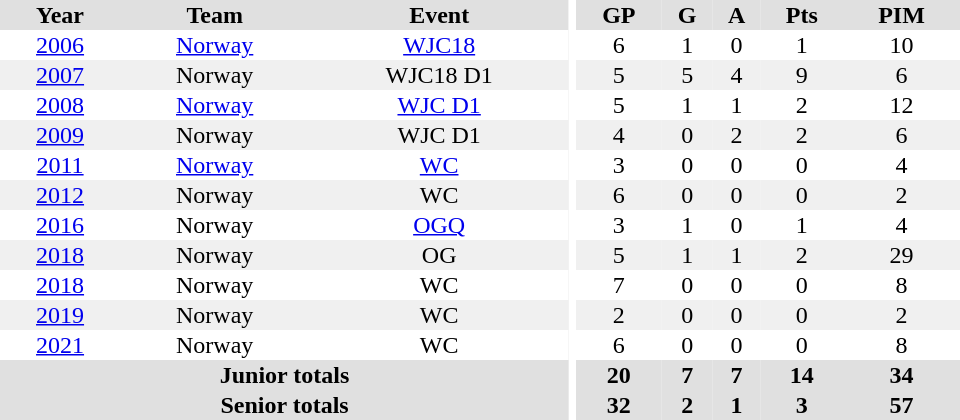<table border="0" cellpadding="1" cellspacing="0" ID="Table3" style="text-align:center; width:40em">
<tr ALIGN="center" bgcolor="#e0e0e0">
<th>Year</th>
<th>Team</th>
<th>Event</th>
<th rowspan="99" bgcolor="#ffffff"></th>
<th>GP</th>
<th>G</th>
<th>A</th>
<th>Pts</th>
<th>PIM</th>
</tr>
<tr>
<td><a href='#'>2006</a></td>
<td><a href='#'>Norway</a></td>
<td><a href='#'>WJC18</a></td>
<td>6</td>
<td>1</td>
<td>0</td>
<td>1</td>
<td>10</td>
</tr>
<tr bgcolor="#f0f0f0">
<td><a href='#'>2007</a></td>
<td>Norway</td>
<td>WJC18 D1</td>
<td>5</td>
<td>5</td>
<td>4</td>
<td>9</td>
<td>6</td>
</tr>
<tr>
<td><a href='#'>2008</a></td>
<td><a href='#'>Norway</a></td>
<td><a href='#'>WJC D1</a></td>
<td>5</td>
<td>1</td>
<td>1</td>
<td>2</td>
<td>12</td>
</tr>
<tr bgcolor="#f0f0f0">
<td><a href='#'>2009</a></td>
<td>Norway</td>
<td>WJC D1</td>
<td>4</td>
<td>0</td>
<td>2</td>
<td>2</td>
<td>6</td>
</tr>
<tr>
<td><a href='#'>2011</a></td>
<td><a href='#'>Norway</a></td>
<td><a href='#'>WC</a></td>
<td>3</td>
<td>0</td>
<td>0</td>
<td>0</td>
<td>4</td>
</tr>
<tr bgcolor="#f0f0f0">
<td><a href='#'>2012</a></td>
<td>Norway</td>
<td>WC</td>
<td>6</td>
<td>0</td>
<td>0</td>
<td>0</td>
<td>2</td>
</tr>
<tr>
<td><a href='#'>2016</a></td>
<td>Norway</td>
<td><a href='#'>OGQ</a></td>
<td>3</td>
<td>1</td>
<td>0</td>
<td>1</td>
<td>4</td>
</tr>
<tr bgcolor="#f0f0f0">
<td><a href='#'>2018</a></td>
<td>Norway</td>
<td>OG</td>
<td>5</td>
<td>1</td>
<td>1</td>
<td>2</td>
<td>29</td>
</tr>
<tr>
<td><a href='#'>2018</a></td>
<td>Norway</td>
<td>WC</td>
<td>7</td>
<td>0</td>
<td>0</td>
<td>0</td>
<td>8</td>
</tr>
<tr bgcolor="#f0f0f0">
<td><a href='#'>2019</a></td>
<td>Norway</td>
<td>WC</td>
<td>2</td>
<td>0</td>
<td>0</td>
<td>0</td>
<td>2</td>
</tr>
<tr>
<td><a href='#'>2021</a></td>
<td>Norway</td>
<td>WC</td>
<td>6</td>
<td>0</td>
<td>0</td>
<td>0</td>
<td>8</td>
</tr>
<tr bgcolor="#e0e0e0">
<th colspan="3">Junior totals</th>
<th>20</th>
<th>7</th>
<th>7</th>
<th>14</th>
<th>34</th>
</tr>
<tr bgcolor="#e0e0e0">
<th colspan="3">Senior totals</th>
<th>32</th>
<th>2</th>
<th>1</th>
<th>3</th>
<th>57</th>
</tr>
</table>
